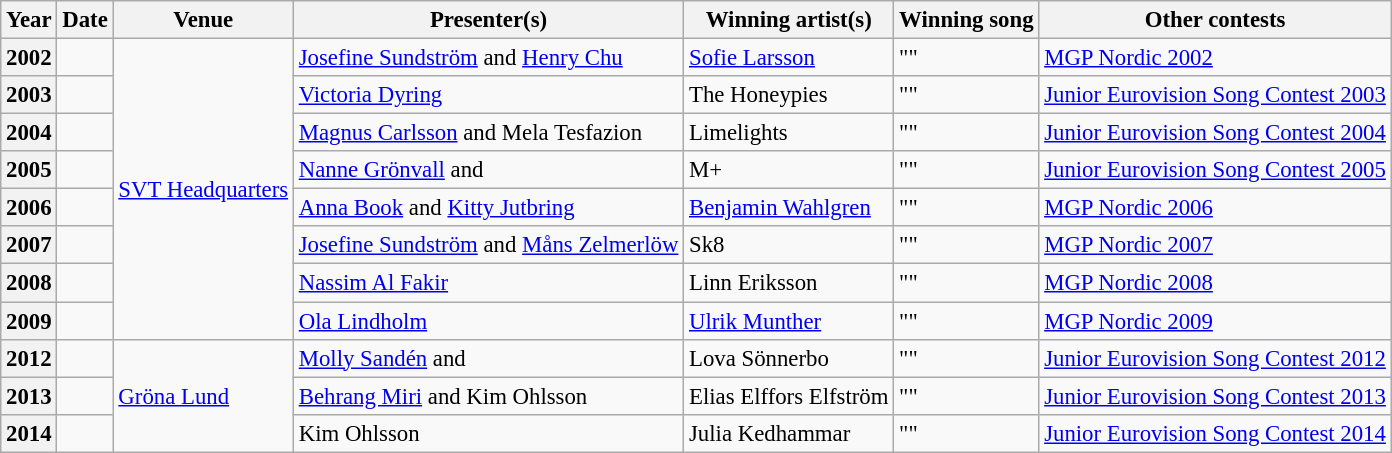<table class="wikitable sortable" style="font-size:95%;">
<tr>
<th scope="col">Year</th>
<th scope="col">Date</th>
<th scope="col">Venue</th>
<th scope="col">Presenter(s)</th>
<th scope="col">Winning artist(s)</th>
<th scope="col">Winning song</th>
<th scope="col">Other contests</th>
</tr>
<tr>
<th scope="row">2002</th>
<td></td>
<td rowspan="8"><a href='#'>SVT Headquarters</a></td>
<td><a href='#'>Josefine Sundström</a> and <a href='#'>Henry Chu</a></td>
<td><a href='#'>Sofie Larsson</a></td>
<td>""</td>
<td><a href='#'>MGP Nordic 2002</a></td>
</tr>
<tr>
<th scope="row">2003</th>
<td></td>
<td><a href='#'>Victoria Dyring</a></td>
<td>The Honeypies</td>
<td>""</td>
<td><a href='#'>Junior Eurovision Song Contest 2003</a></td>
</tr>
<tr>
<th scope="row">2004</th>
<td></td>
<td><a href='#'>Magnus Carlsson</a> and Mela Tesfazion</td>
<td>Limelights</td>
<td>""</td>
<td><a href='#'>Junior Eurovision Song Contest 2004</a></td>
</tr>
<tr>
<th scope="row">2005</th>
<td></td>
<td><a href='#'>Nanne Grönvall</a> and </td>
<td>M+</td>
<td>""</td>
<td><a href='#'>Junior Eurovision Song Contest 2005</a></td>
</tr>
<tr>
<th scope="row">2006</th>
<td></td>
<td><a href='#'>Anna Book</a> and <a href='#'>Kitty Jutbring</a></td>
<td><a href='#'>Benjamin Wahlgren</a></td>
<td>""</td>
<td><a href='#'>MGP Nordic 2006</a></td>
</tr>
<tr>
<th scope="row">2007</th>
<td></td>
<td><a href='#'>Josefine Sundström</a> and <a href='#'>Måns Zelmerlöw</a></td>
<td>Sk8</td>
<td>""</td>
<td><a href='#'>MGP Nordic 2007</a></td>
</tr>
<tr>
<th scope="row">2008</th>
<td></td>
<td><a href='#'>Nassim Al Fakir</a></td>
<td>Linn Eriksson</td>
<td>""</td>
<td><a href='#'>MGP Nordic 2008</a></td>
</tr>
<tr>
<th scope="row">2009</th>
<td></td>
<td><a href='#'>Ola Lindholm</a></td>
<td><a href='#'>Ulrik Munther</a></td>
<td>""</td>
<td><a href='#'>MGP Nordic 2009</a></td>
</tr>
<tr>
<th scope="row">2012</th>
<td></td>
<td rowspan="3"><a href='#'>Gröna Lund</a></td>
<td><a href='#'>Molly Sandén</a> and </td>
<td>Lova Sönnerbo</td>
<td>""</td>
<td><a href='#'>Junior Eurovision Song Contest 2012</a></td>
</tr>
<tr>
<th scope="row">2013</th>
<td></td>
<td><a href='#'>Behrang Miri</a> and Kim Ohlsson</td>
<td>Elias Elffors Elfström</td>
<td>""</td>
<td><a href='#'>Junior Eurovision Song Contest 2013</a></td>
</tr>
<tr>
<th scope="row">2014</th>
<td></td>
<td>Kim Ohlsson</td>
<td>Julia Kedhammar</td>
<td>""</td>
<td><a href='#'>Junior Eurovision Song Contest 2014</a></td>
</tr>
</table>
